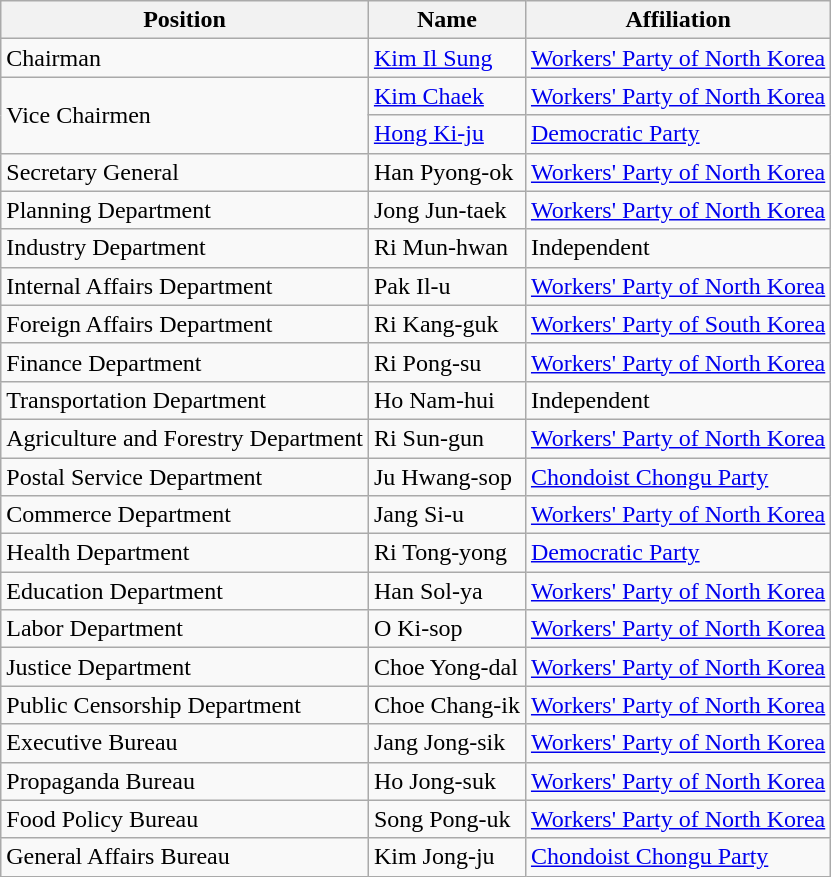<table class="wikitable">
<tr>
<th>Position</th>
<th>Name</th>
<th>Affiliation</th>
</tr>
<tr>
<td>Chairman</td>
<td><a href='#'>Kim Il Sung</a></td>
<td><a href='#'>Workers' Party of North Korea</a></td>
</tr>
<tr>
<td rowspan="2">Vice Chairmen</td>
<td><a href='#'>Kim Chaek</a></td>
<td><a href='#'>Workers' Party of North Korea</a></td>
</tr>
<tr>
<td><a href='#'>Hong Ki-ju</a></td>
<td><a href='#'>Democratic Party</a></td>
</tr>
<tr>
<td>Secretary General</td>
<td>Han Pyong-ok</td>
<td><a href='#'>Workers' Party of North Korea</a></td>
</tr>
<tr>
<td>Planning Department</td>
<td>Jong Jun-taek</td>
<td><a href='#'>Workers' Party of North Korea</a></td>
</tr>
<tr>
<td>Industry Department</td>
<td>Ri Mun-hwan</td>
<td>Independent</td>
</tr>
<tr>
<td>Internal Affairs Department</td>
<td>Pak Il-u</td>
<td><a href='#'>Workers' Party of North Korea</a></td>
</tr>
<tr>
<td>Foreign Affairs Department</td>
<td>Ri Kang-guk</td>
<td><a href='#'>Workers' Party of South Korea</a></td>
</tr>
<tr>
<td>Finance Department</td>
<td>Ri Pong-su</td>
<td><a href='#'>Workers' Party of North Korea</a></td>
</tr>
<tr>
<td>Transportation Department</td>
<td>Ho Nam-hui</td>
<td>Independent</td>
</tr>
<tr>
<td>Agriculture and Forestry Department</td>
<td>Ri Sun-gun</td>
<td><a href='#'>Workers' Party of North Korea</a></td>
</tr>
<tr>
<td>Postal Service Department</td>
<td>Ju Hwang-sop</td>
<td><a href='#'>Chondoist Chongu Party</a></td>
</tr>
<tr>
<td>Commerce Department</td>
<td>Jang Si-u</td>
<td><a href='#'>Workers' Party of North Korea</a></td>
</tr>
<tr>
<td>Health Department</td>
<td>Ri Tong-yong</td>
<td><a href='#'>Democratic Party</a></td>
</tr>
<tr>
<td>Education Department</td>
<td>Han Sol-ya</td>
<td><a href='#'>Workers' Party of North Korea</a></td>
</tr>
<tr>
<td>Labor Department</td>
<td>O Ki-sop</td>
<td><a href='#'>Workers' Party of North Korea</a></td>
</tr>
<tr>
<td>Justice Department</td>
<td>Choe Yong-dal</td>
<td><a href='#'>Workers' Party of North Korea</a></td>
</tr>
<tr>
<td>Public Censorship Department</td>
<td>Choe Chang-ik</td>
<td><a href='#'>Workers' Party of North Korea</a></td>
</tr>
<tr>
<td>Executive Bureau</td>
<td>Jang Jong-sik</td>
<td><a href='#'>Workers' Party of North Korea</a></td>
</tr>
<tr>
<td>Propaganda Bureau</td>
<td>Ho Jong-suk</td>
<td><a href='#'>Workers' Party of North Korea</a></td>
</tr>
<tr>
<td>Food Policy Bureau</td>
<td>Song Pong-uk</td>
<td><a href='#'>Workers' Party of North Korea</a></td>
</tr>
<tr>
<td>General Affairs Bureau</td>
<td>Kim Jong-ju</td>
<td><a href='#'>Chondoist Chongu Party</a></td>
</tr>
</table>
